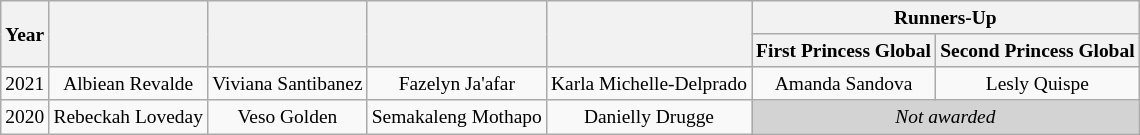<table class="wikitable" style="font-size: 81%; text-align:center"">
<tr>
<th rowspan="2">Year</th>
<th rowspan="2"></th>
<th rowspan="2"></th>
<th rowspan="2"></th>
<th rowspan="2"></th>
<th colspan="2">Runners-Up</th>
</tr>
<tr>
<th>First Princess Global</th>
<th>Second Princess Global</th>
</tr>
<tr>
<td>2021</td>
<td>Albiean Revalde<br></td>
<td>Viviana Santibanez<br></td>
<td>Fazelyn Ja'afar<br></td>
<td>Karla Michelle-Delprado<br></td>
<td>Amanda Sandova<br></td>
<td>Lesly Quispe<br></td>
</tr>
<tr>
<td>2020</td>
<td>Rebeckah Loveday<br></td>
<td>Veso Golden<br></td>
<td>Semakaleng Mothapo<br></td>
<td>Danielly Drugge<br></td>
<td colspan="2" style="background:lightgray;"><em>Not awarded</em></td>
</tr>
</table>
